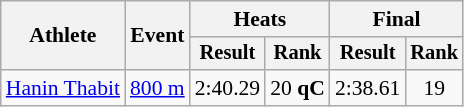<table class="wikitable" style="font-size:90%">
<tr>
<th rowspan=2>Athlete</th>
<th rowspan=2>Event</th>
<th colspan=2>Heats</th>
<th colspan=2>Final</th>
</tr>
<tr style="font-size:95%">
<th>Result</th>
<th>Rank</th>
<th>Result</th>
<th>Rank</th>
</tr>
<tr align=center>
<td align=left><a href='#'>Hanin Thabit</a></td>
<td align=left><a href='#'>800 m</a></td>
<td>2:40.29</td>
<td>20 <strong>qC</strong></td>
<td>2:38.61</td>
<td>19</td>
</tr>
</table>
